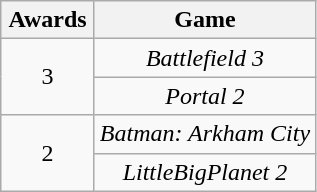<table class="wikitable" style="text-align:center;">
<tr>
<th width="55">Awards</th>
<th align="center">Game</th>
</tr>
<tr>
<td rowspan=2 style="text-align:center">3</td>
<td><em>Battlefield 3</em></td>
</tr>
<tr>
<td><em>Portal 2</em></td>
</tr>
<tr>
<td rowspan=2 style="text-align:center">2</td>
<td><em>Batman: Arkham City</em></td>
</tr>
<tr>
<td><em>LittleBigPlanet 2</em></td>
</tr>
</table>
